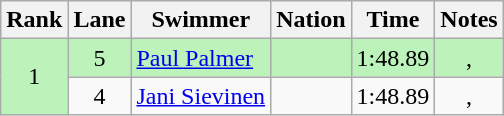<table class="wikitable sortable" style="text-align:center">
<tr>
<th>Rank</th>
<th>Lane</th>
<th>Swimmer</th>
<th>Nation</th>
<th>Time</th>
<th>Notes</th>
</tr>
<tr bgcolor=bbf3bb>
<td rowspan=2>1</td>
<td>5</td>
<td align=left><a href='#'>Paul Palmer</a></td>
<td align=left></td>
<td>1:48.89</td>
<td>, </td>
</tr>
<tr>
<td>4</td>
<td align=left><a href='#'>Jani Sievinen</a></td>
<td align=left></td>
<td>1:48.89</td>
<td>, </td>
</tr>
</table>
